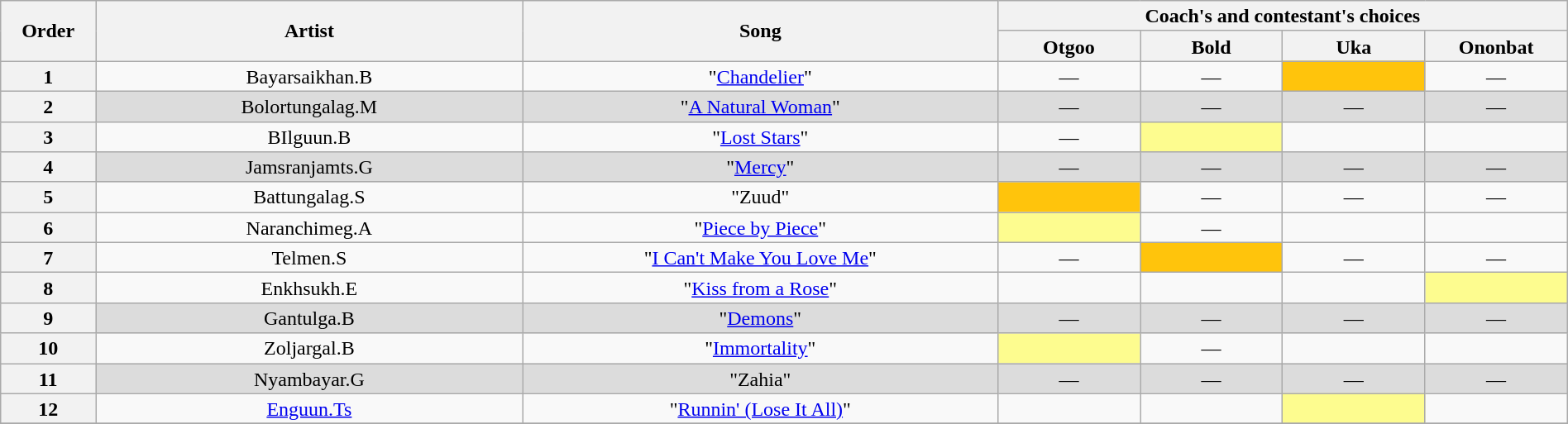<table class="wikitable" style="text-align:center; line-height:17px; width:100%;">
<tr>
<th scope="col" rowspan="2" width="04%">Order</th>
<th scope="col" rowspan="2" width="18%">Artist</th>
<th scope="col" rowspan="2" width="20%">Song</th>
<th scope="col" colspan="4" width="24%">Coach's and contestant's choices</th>
</tr>
<tr>
<th width="06%">Otgoo</th>
<th width="06%">Bold</th>
<th width="06%">Uka</th>
<th width="06%">Ononbat</th>
</tr>
<tr>
<th>1</th>
<td>Bayarsaikhan.B</td>
<td>"<a href='#'>Chandelier</a>"</td>
<td>—</td>
<td>—</td>
<td style="background:#FFC40C;"><strong></strong></td>
<td>—</td>
</tr>
<tr>
<th>2</th>
<td style="background:#DCDCDC;">Bolortungalag.M</td>
<td style="background:#DCDCDC;">"<a href='#'>A Natural Woman</a>"</td>
<td style="background:#DCDCDC;">—</td>
<td style="background:#DCDCDC;">—</td>
<td style="background:#DCDCDC;">—</td>
<td style="background:#DCDCDC;">—</td>
</tr>
<tr>
<th>3</th>
<td>BIlguun.B</td>
<td>"<a href='#'>Lost Stars</a>"</td>
<td>—</td>
<td style="background:#fdfc8f;"><strong></strong></td>
<td><strong></strong></td>
<td><strong></strong></td>
</tr>
<tr>
<th>4</th>
<td style="background:#DCDCDC;">Jamsranjamts.G</td>
<td style="background:#DCDCDC;">"<a href='#'>Mercy</a>"</td>
<td style="background:#DCDCDC;">—</td>
<td style="background:#DCDCDC;">—</td>
<td style="background:#DCDCDC;">—</td>
<td style="background:#DCDCDC;">—</td>
</tr>
<tr>
<th>5</th>
<td>Battungalag.S</td>
<td>"Zuud"</td>
<td style="background:#FFC40C;"><strong></strong></td>
<td>—</td>
<td>—</td>
<td>—</td>
</tr>
<tr>
<th>6</th>
<td>Naranchimeg.A</td>
<td>"<a href='#'>Piece by Piece</a>"</td>
<td style="background:#fdfc8f;"><strong></strong></td>
<td>—</td>
<td><strong></strong></td>
<td><strong></strong></td>
</tr>
<tr>
<th>7</th>
<td>Telmen.S</td>
<td>"<a href='#'>I Can't Make You Love Me</a>"</td>
<td>—</td>
<td style="background:#FFC40C;"><strong></strong></td>
<td>—</td>
<td>—</td>
</tr>
<tr>
<th>8</th>
<td>Enkhsukh.E</td>
<td>"<a href='#'>Kiss from a Rose</a>"</td>
<td><strong></strong></td>
<td><strong></strong></td>
<td><strong></strong></td>
<td style="background:#fdfc8f;"><strong></strong></td>
</tr>
<tr>
<th>9</th>
<td style="background:#DCDCDC;">Gantulga.B</td>
<td style="background:#DCDCDC;">"<a href='#'>Demons</a>"</td>
<td style="background:#DCDCDC;">—</td>
<td style="background:#DCDCDC;">—</td>
<td style="background:#DCDCDC;">—</td>
<td style="background:#DCDCDC;">—</td>
</tr>
<tr>
<th>10</th>
<td>Zoljargal.B</td>
<td>"<a href='#'>Immortality</a>"</td>
<td style="background:#fdfc8f;"><strong></strong></td>
<td>—</td>
<td><strong></strong></td>
<td><strong></strong></td>
</tr>
<tr>
<th>11</th>
<td style="background:#DCDCDC;">Nyambayar.G</td>
<td style="background:#DCDCDC;">"Zahia"</td>
<td style="background:#DCDCDC;">—</td>
<td style="background:#DCDCDC;">—</td>
<td style="background:#DCDCDC;">—</td>
<td style="background:#DCDCDC;">—</td>
</tr>
<tr>
<th>12</th>
<td><a href='#'>Enguun.Ts</a></td>
<td>"<a href='#'>Runnin' (Lose It All)</a>"</td>
<td><strong></strong></td>
<td><strong></strong></td>
<td style="background:#fdfc8f;"><strong></strong></td>
<td><strong></strong></td>
</tr>
<tr>
</tr>
</table>
